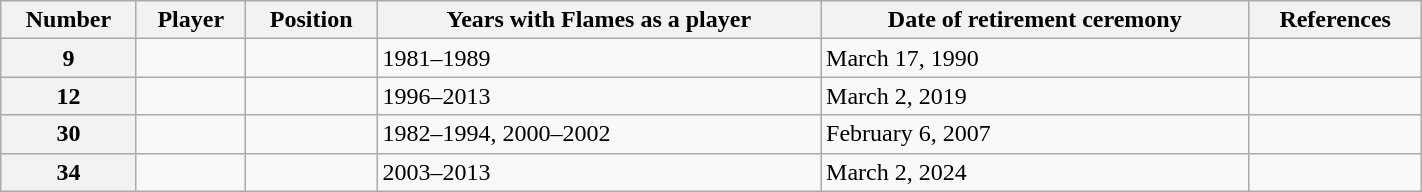<table class="wikitable sortable" width="75%">
<tr>
<th scope="col">Number</th>
<th scope="col">Player</th>
<th scope="col">Position</th>
<th scope="col">Years with Flames as a player</th>
<th scope="col">Date of retirement ceremony</th>
<th scope="col" class="unsortable">References</th>
</tr>
<tr>
<th scope="row">9</th>
<td></td>
<td></td>
<td>1981–1989</td>
<td>March 17, 1990</td>
<td></td>
</tr>
<tr>
<th scope="row">12</th>
<td></td>
<td></td>
<td>1996–2013</td>
<td>March 2, 2019</td>
<td></td>
</tr>
<tr>
<th scope="row">30</th>
<td></td>
<td></td>
<td>1982–1994, 2000–2002</td>
<td>February 6, 2007</td>
<td></td>
</tr>
<tr>
<th scope="row">34</th>
<td></td>
<td></td>
<td>2003–2013</td>
<td>March 2, 2024</td>
<td></td>
</tr>
</table>
